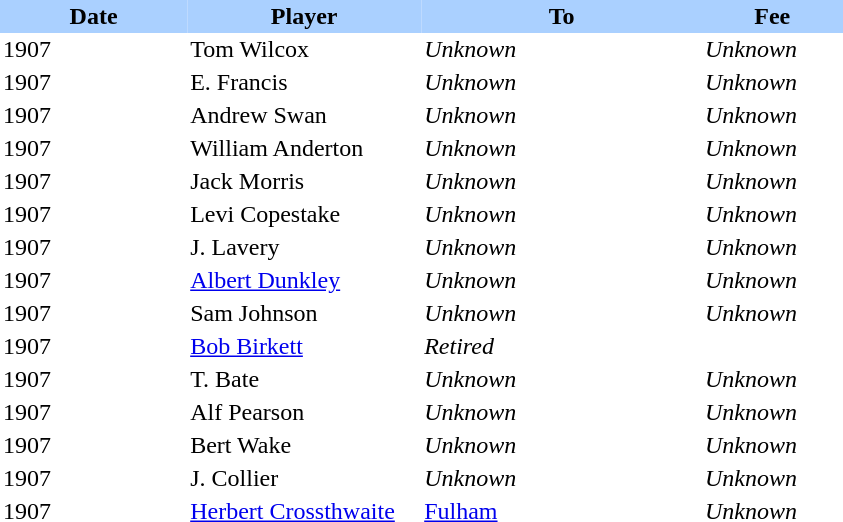<table border="0" cellspacing="0" cellpadding="2">
<tr bgcolor=AAD0FF>
<th width=20%>Date</th>
<th width=25%>Player</th>
<th width=30%>To</th>
<th width=15%>Fee</th>
</tr>
<tr>
<td>1907</td>
<td>Tom Wilcox</td>
<td><em>Unknown</em></td>
<td><em>Unknown</em></td>
</tr>
<tr>
<td>1907</td>
<td>E. Francis</td>
<td><em>Unknown</em></td>
<td><em>Unknown</em></td>
</tr>
<tr>
<td>1907</td>
<td>Andrew Swan</td>
<td><em>Unknown</em></td>
<td><em>Unknown</em></td>
</tr>
<tr>
<td>1907</td>
<td>William Anderton</td>
<td><em>Unknown</em></td>
<td><em>Unknown</em></td>
</tr>
<tr>
<td>1907</td>
<td>Jack Morris</td>
<td><em>Unknown</em></td>
<td><em>Unknown</em></td>
</tr>
<tr>
<td>1907</td>
<td>Levi Copestake</td>
<td><em>Unknown</em></td>
<td><em>Unknown</em></td>
</tr>
<tr>
<td>1907</td>
<td>J. Lavery</td>
<td><em>Unknown</em></td>
<td><em>Unknown</em></td>
</tr>
<tr>
<td>1907</td>
<td><a href='#'>Albert Dunkley</a></td>
<td><em>Unknown</em></td>
<td><em>Unknown</em></td>
</tr>
<tr>
<td>1907</td>
<td>Sam Johnson</td>
<td><em>Unknown</em></td>
<td><em>Unknown</em></td>
</tr>
<tr>
<td>1907</td>
<td><a href='#'>Bob Birkett</a></td>
<td><em>Retired</em></td>
<td></td>
</tr>
<tr>
<td>1907</td>
<td>T. Bate</td>
<td><em>Unknown</em></td>
<td><em>Unknown</em></td>
</tr>
<tr>
<td>1907</td>
<td>Alf Pearson</td>
<td><em>Unknown</em></td>
<td><em>Unknown</em></td>
</tr>
<tr>
<td>1907</td>
<td>Bert Wake</td>
<td><em>Unknown</em></td>
<td><em>Unknown</em></td>
</tr>
<tr>
<td>1907</td>
<td>J. Collier</td>
<td><em>Unknown</em></td>
<td><em>Unknown</em></td>
</tr>
<tr>
<td>1907</td>
<td><a href='#'>Herbert Crossthwaite</a></td>
<td><a href='#'>Fulham</a></td>
<td><em>Unknown</em></td>
</tr>
<tr>
</tr>
</table>
